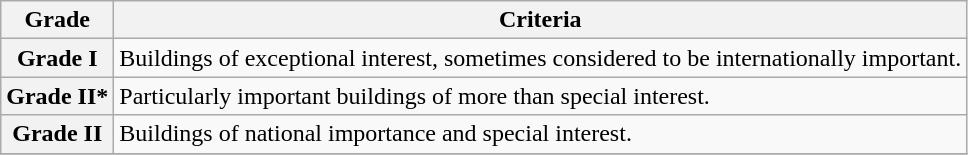<table class="wikitable" border="1">
<tr>
<th>Grade</th>
<th>Criteria</th>
</tr>
<tr>
<th>Grade I</th>
<td>Buildings of exceptional interest, sometimes considered to be internationally important.</td>
</tr>
<tr>
<th>Grade II*</th>
<td>Particularly important buildings of more than special interest.</td>
</tr>
<tr>
<th>Grade II</th>
<td>Buildings of national importance and special interest.</td>
</tr>
<tr>
</tr>
</table>
